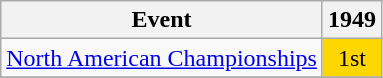<table class="wikitable">
<tr>
<th>Event</th>
<th>1949</th>
</tr>
<tr>
<td><a href='#'>North American Championships</a></td>
<td align="center" bgcolor="gold">1st</td>
</tr>
<tr>
</tr>
</table>
